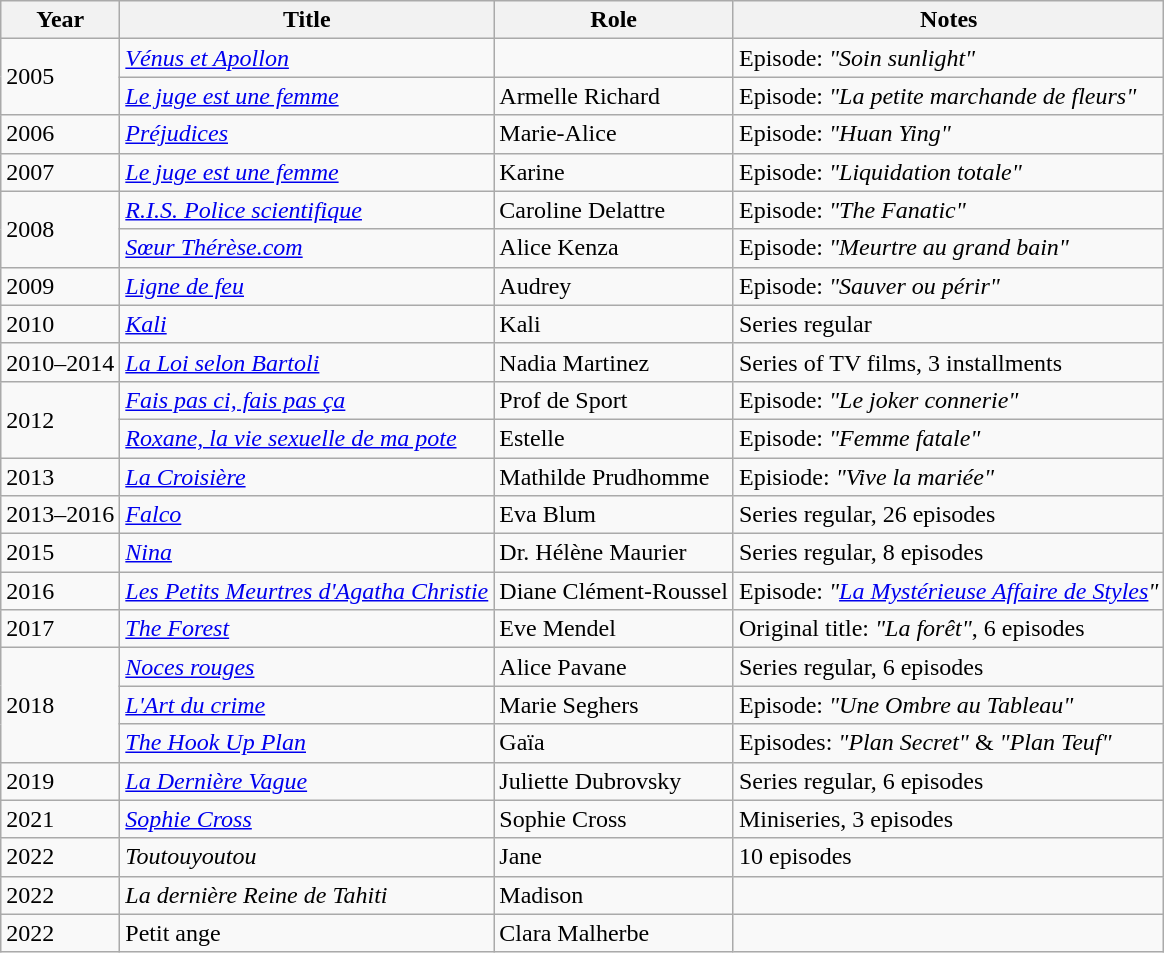<table class="wikitable sortable">
<tr>
<th>Year</th>
<th>Title</th>
<th>Role</th>
<th class="unsortable">Notes</th>
</tr>
<tr>
<td rowspan="2">2005</td>
<td><em><a href='#'>Vénus et Apollon</a></em></td>
<td></td>
<td>Episode: <em>"Soin sunlight"</em></td>
</tr>
<tr>
<td><em><a href='#'>Le juge est une femme</a></em></td>
<td>Armelle Richard</td>
<td>Episode: <em>"La petite marchande de fleurs"</em></td>
</tr>
<tr>
<td>2006</td>
<td><em><a href='#'>Préjudices</a></em></td>
<td>Marie-Alice</td>
<td>Episode: <em>"Huan Ying"</em></td>
</tr>
<tr>
<td>2007</td>
<td><em><a href='#'>Le juge est une femme</a></em></td>
<td>Karine</td>
<td>Episode: <em>"Liquidation totale"</em></td>
</tr>
<tr>
<td rowspan="2">2008</td>
<td><em><a href='#'>R.I.S. Police scientifique</a></em></td>
<td>Caroline Delattre</td>
<td>Episode: <em>"The Fanatic"</em></td>
</tr>
<tr>
<td><em><a href='#'>Sœur Thérèse.com</a></em></td>
<td>Alice Kenza</td>
<td>Episode: <em>"Meurtre au grand bain"</em></td>
</tr>
<tr>
<td>2009</td>
<td><em><a href='#'>Ligne de feu</a></em></td>
<td>Audrey</td>
<td>Episode: <em>"Sauver ou périr"</em></td>
</tr>
<tr>
<td>2010</td>
<td><em><a href='#'>Kali</a></em></td>
<td>Kali</td>
<td>Series regular</td>
</tr>
<tr>
<td>2010–2014</td>
<td><em><a href='#'>La Loi selon Bartoli</a></em></td>
<td>Nadia Martinez</td>
<td>Series of TV films, 3 installments</td>
</tr>
<tr>
<td rowspan="2">2012</td>
<td><em><a href='#'>Fais pas ci, fais pas ça</a></em></td>
<td>Prof de Sport</td>
<td>Episode: <em>"Le joker connerie"</em></td>
</tr>
<tr>
<td><em><a href='#'>Roxane, la vie sexuelle de ma pote</a></em></td>
<td>Estelle</td>
<td>Episode: <em>"Femme fatale"</em></td>
</tr>
<tr>
<td>2013</td>
<td><em><a href='#'>La Croisière</a></em></td>
<td>Mathilde Prudhomme</td>
<td>Episiode: <em>"Vive la mariée"</em></td>
</tr>
<tr>
<td>2013–2016</td>
<td><em><a href='#'>Falco</a></em></td>
<td>Eva Blum</td>
<td>Series regular, 26 episodes</td>
</tr>
<tr>
<td>2015</td>
<td><em><a href='#'>Nina</a></em></td>
<td>Dr. Hélène Maurier</td>
<td>Series regular, 8 episodes</td>
</tr>
<tr>
<td>2016</td>
<td><em><a href='#'>Les Petits Meurtres d'Agatha Christie</a></em></td>
<td>Diane Clément-Roussel</td>
<td>Episode: <em>"<a href='#'>La Mystérieuse Affaire de Styles</a>"</em></td>
</tr>
<tr>
<td>2017</td>
<td><em><a href='#'>The Forest</a></em></td>
<td>Eve Mendel</td>
<td>Original title: <em>"La forêt"</em>, 6 episodes</td>
</tr>
<tr>
<td rowspan="3">2018</td>
<td><em><a href='#'>Noces rouges</a></em></td>
<td>Alice Pavane</td>
<td>Series regular, 6 episodes</td>
</tr>
<tr>
<td><em><a href='#'>L'Art du crime</a></em></td>
<td>Marie Seghers</td>
<td>Episode: <em>"Une Ombre au Tableau"</em></td>
</tr>
<tr>
<td><em><a href='#'>The Hook Up Plan</a></em></td>
<td>Gaïa</td>
<td>Episodes: <em>"Plan Secret"</em> & <em>"Plan Teuf"</em></td>
</tr>
<tr>
<td>2019</td>
<td><em><a href='#'>La Dernière Vague</a></em></td>
<td>Juliette Dubrovsky</td>
<td>Series regular, 6 episodes</td>
</tr>
<tr>
<td>2021</td>
<td><em><a href='#'>Sophie Cross</a></em></td>
<td>Sophie Cross</td>
<td>Miniseries, 3 episodes</td>
</tr>
<tr>
<td>2022</td>
<td><em>Toutouyoutou</em></td>
<td>Jane</td>
<td>10 episodes</td>
</tr>
<tr>
<td>2022</td>
<td><em>La dernière Reine de Tahiti</em></td>
<td>Madison</td>
<td></td>
</tr>
<tr>
<td>2022</td>
<td>Petit ange</td>
<td>Clara Malherbe</td>
<td></td>
</tr>
</table>
